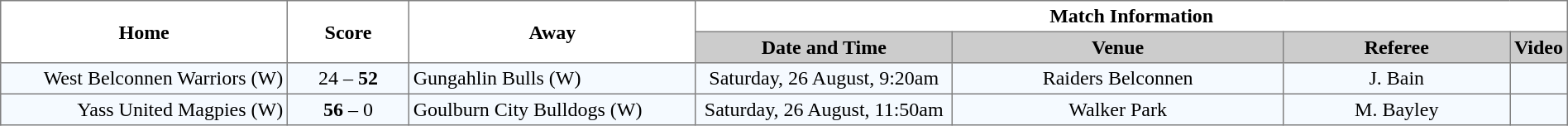<table border="1" cellpadding="3" cellspacing="0" width="100%" style="border-collapse:collapse;  text-align:center;">
<tr>
<th rowspan="2" width="19%">Home</th>
<th rowspan="2" width="8%">Score</th>
<th rowspan="2" width="19%">Away</th>
<th colspan="4">Match Information</th>
</tr>
<tr style="background:#CCCCCC">
<th width="17%">Date and Time</th>
<th width="22%">Venue</th>
<th width="50%">Referee</th>
<th>Video</th>
</tr>
<tr style="text-align:center; background:#f5faff;">
<td align="right">West Belconnen Warriors (W) </td>
<td>24 – <strong>52</strong></td>
<td align="left"> Gungahlin Bulls (W)</td>
<td>Saturday, 26 August, 9:20am</td>
<td>Raiders Belconnen</td>
<td>J. Bain</td>
<td></td>
</tr>
<tr style="text-align:center; background:#f5faff;">
<td align="right">Yass United Magpies (W) </td>
<td><strong>56</strong> – 0</td>
<td align="left"> Goulburn City Bulldogs (W)</td>
<td>Saturday, 26 August, 11:50am</td>
<td>Walker Park</td>
<td>M. Bayley</td>
<td></td>
</tr>
</table>
